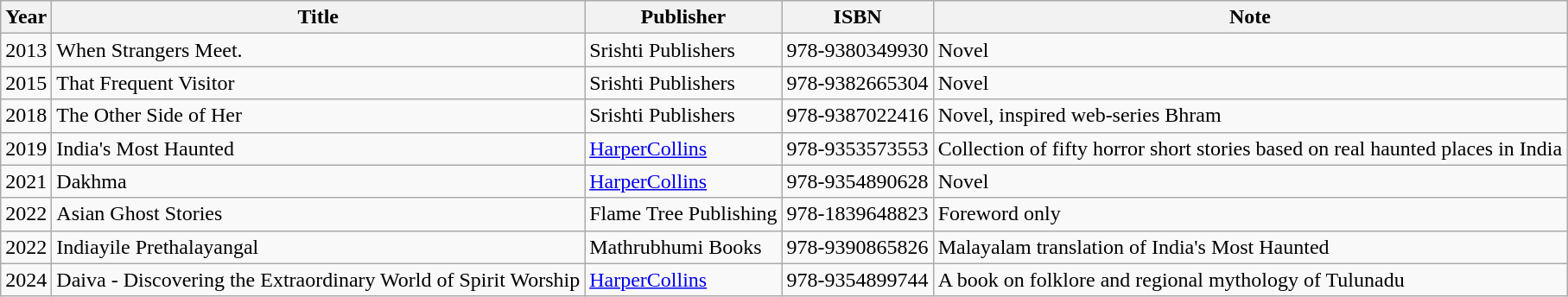<table class="wikitable sortable">
<tr>
<th>Year</th>
<th>Title</th>
<th>Publisher</th>
<th>ISBN</th>
<th>Note</th>
</tr>
<tr>
<td>2013</td>
<td>When Strangers Meet.</td>
<td>Srishti Publishers</td>
<td>978-9380349930</td>
<td>Novel</td>
</tr>
<tr>
<td>2015</td>
<td>That Frequent Visitor</td>
<td>Srishti Publishers</td>
<td>978-9382665304</td>
<td>Novel</td>
</tr>
<tr>
<td>2018</td>
<td>The Other Side of Her</td>
<td>Srishti Publishers</td>
<td>978-9387022416</td>
<td>Novel, inspired web-series Bhram</td>
</tr>
<tr>
<td>2019</td>
<td>India's Most Haunted</td>
<td><a href='#'>HarperCollins</a></td>
<td>978-9353573553</td>
<td>Collection of fifty horror short stories based on real haunted places in India</td>
</tr>
<tr>
<td>2021</td>
<td>Dakhma</td>
<td><a href='#'>HarperCollins</a></td>
<td>978-9354890628</td>
<td>Novel</td>
</tr>
<tr>
<td>2022</td>
<td>Asian Ghost Stories</td>
<td>Flame Tree Publishing</td>
<td>978-1839648823</td>
<td>Foreword only</td>
</tr>
<tr>
<td>2022</td>
<td>Indiayile Prethalayangal</td>
<td>Mathrubhumi Books</td>
<td>978-9390865826</td>
<td>Malayalam translation of India's Most Haunted</td>
</tr>
<tr>
<td>2024</td>
<td>Daiva - Discovering the Extraordinary World of Spirit Worship</td>
<td><a href='#'>HarperCollins</a></td>
<td>978-9354899744</td>
<td>A book on folklore and regional mythology of Tulunadu</td>
</tr>
</table>
